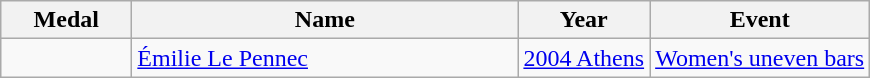<table class="wikitable sortable">
<tr>
<th style="width:5em;">Medal</th>
<th width=250>Name</th>
<th>Year</th>
<th>Event</th>
</tr>
<tr>
<td></td>
<td><a href='#'>Émilie Le Pennec</a></td>
<td> <a href='#'>2004 Athens</a></td>
<td><a href='#'>Women's uneven bars</a></td>
</tr>
</table>
